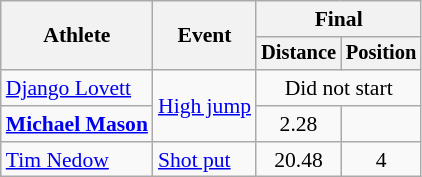<table class=wikitable style="font-size:90%">
<tr>
<th rowspan="2">Athlete</th>
<th rowspan="2">Event</th>
<th colspan="2">Final</th>
</tr>
<tr style="font-size:95%">
<th>Distance</th>
<th>Position</th>
</tr>
<tr align=center>
<td align=left><a href='#'>Django Lovett</a></td>
<td align=left rowspan=2><a href='#'>High jump</a></td>
<td colspan=2>Did not start</td>
</tr>
<tr align=center>
<td align=left><strong><a href='#'>Michael Mason</a></strong></td>
<td>2.28</td>
<td></td>
</tr>
<tr align=center>
<td align=left><a href='#'>Tim Nedow</a></td>
<td align=left><a href='#'>Shot put</a></td>
<td>20.48</td>
<td>4</td>
</tr>
</table>
